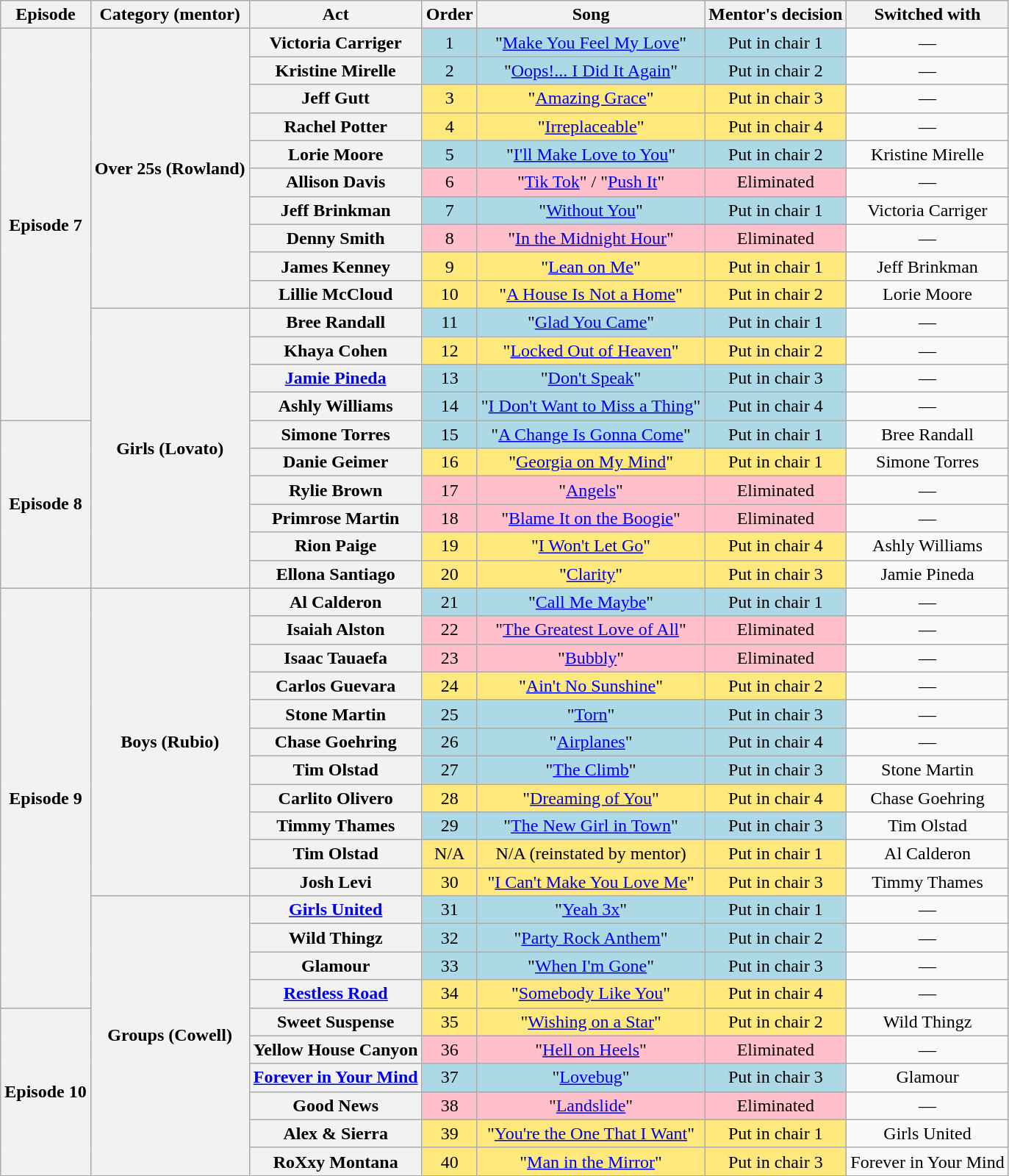<table class="wikitable plainrowheaders" style="text-align: center;">
<tr>
<th scope="col">Episode</th>
<th>Category (mentor)</th>
<th>Act</th>
<th>Order</th>
<th>Song</th>
<th>Mentor's decision</th>
<th>Switched with</th>
</tr>
<tr>
<th rowspan="14">Episode 7 <br></th>
<th rowspan="10">Over 25s (Rowland)</th>
<th scope="row">Victoria Carriger</th>
<td style="background:lightblue;">1</td>
<td style="background:lightblue;">"<a href='#'>Make You Feel My Love</a>"</td>
<td style="background:lightblue;">Put in chair 1</td>
<td>—</td>
</tr>
<tr>
<th scope="row">Kristine Mirelle</th>
<td style="background:lightblue;">2</td>
<td style="background:lightblue;">"<a href='#'>Oops!... I Did It Again</a>"</td>
<td style="background:lightblue;">Put in chair 2</td>
<td>—</td>
</tr>
<tr>
<th scope="row">Jeff Gutt</th>
<td style="background:#FFE87C;">3</td>
<td style="background:#FFE87C;">"<a href='#'>Amazing Grace</a>"</td>
<td style="background:#FFE87C;">Put in chair 3</td>
<td>—</td>
</tr>
<tr>
<th scope="row">Rachel Potter</th>
<td style="background:#FFE87C;">4</td>
<td style="background:#FFE87C;">"<a href='#'>Irreplaceable</a>"</td>
<td style="background:#FFE87C;">Put in chair 4</td>
<td>—</td>
</tr>
<tr>
<th scope="row">Lorie Moore</th>
<td style="background:lightblue;">5</td>
<td style="background:lightblue;">"<a href='#'>I'll Make Love to You</a>"</td>
<td style="background:lightblue;">Put in chair 2</td>
<td>Kristine Mirelle</td>
</tr>
<tr>
<th scope="row">Allison Davis</th>
<td style="background:pink;">6</td>
<td style="background:pink;">"<a href='#'>Tik Tok</a>" / "<a href='#'>Push It</a>"</td>
<td style="background:pink;">Eliminated</td>
<td>—</td>
</tr>
<tr>
<th scope="row">Jeff Brinkman</th>
<td style="background:lightblue;">7</td>
<td style="background:lightblue;">"<a href='#'>Without You</a>"</td>
<td style="background:lightblue;">Put in chair 1</td>
<td>Victoria Carriger</td>
</tr>
<tr>
<th scope="row">Denny Smith</th>
<td style="background:pink;">8</td>
<td style="background:pink;">"<a href='#'>In the Midnight Hour</a>"</td>
<td style="background:pink;">Eliminated</td>
<td>—</td>
</tr>
<tr>
<th scope="row">James Kenney</th>
<td style="background:#FFE87C;">9</td>
<td style="background:#FFE87C;">"<a href='#'>Lean on Me</a>"</td>
<td style="background:#FFE87C;">Put in chair 1</td>
<td>Jeff Brinkman</td>
</tr>
<tr>
<th scope="row">Lillie McCloud</th>
<td style="background:#FFE87C;">10</td>
<td style="background:#FFE87C;">"<a href='#'>A House Is Not a Home</a>"</td>
<td style="background:#FFE87C;">Put in chair 2</td>
<td>Lorie Moore</td>
</tr>
<tr>
<th rowspan="10">Girls (Lovato)</th>
<th scope="row">Bree Randall</th>
<td style="background:lightblue;">11</td>
<td style="background:lightblue;">"<a href='#'>Glad You Came</a>"</td>
<td style="background:lightblue;">Put in chair 1</td>
<td>—</td>
</tr>
<tr>
<th scope="row">Khaya Cohen</th>
<td style="background:#FFE87C;">12</td>
<td style="background:#FFE87C;">"<a href='#'>Locked Out of Heaven</a>"</td>
<td style="background:#FFE87C;">Put in chair 2</td>
<td>—</td>
</tr>
<tr>
<th scope="row"><a href='#'>Jamie Pineda</a></th>
<td style="background:lightblue;">13</td>
<td style="background:lightblue;">"<a href='#'>Don't Speak</a>"</td>
<td style="background:lightblue;">Put in chair 3</td>
<td>—</td>
</tr>
<tr>
<th scope="row">Ashly Williams</th>
<td style="background:lightblue;">14</td>
<td style="background:lightblue;">"<a href='#'>I Don't Want to Miss a Thing</a>"</td>
<td style="background:lightblue;">Put in chair 4</td>
<td>—</td>
</tr>
<tr>
<th rowspan="6">Episode 8 <br></th>
<th scope="row">Simone Torres</th>
<td style="background:lightblue;">15</td>
<td style="background:lightblue;">"<a href='#'>A Change Is Gonna Come</a>"</td>
<td style="background:lightblue;">Put in chair 1</td>
<td>Bree Randall</td>
</tr>
<tr>
<th scope="row">Danie Geimer</th>
<td style="background:#FFE87C;">16</td>
<td style="background:#FFE87C;">"<a href='#'>Georgia on My Mind</a>"</td>
<td style="background:#FFE87C;">Put in chair 1</td>
<td>Simone Torres</td>
</tr>
<tr>
<th scope="row">Rylie Brown</th>
<td style="background:pink;">17</td>
<td style="background:pink;">"<a href='#'>Angels</a>"</td>
<td style="background:pink;">Eliminated</td>
<td>—</td>
</tr>
<tr>
<th scope="row">Primrose Martin</th>
<td style="background:pink;">18</td>
<td style="background:pink;">"<a href='#'>Blame It on the Boogie</a>"</td>
<td style="background:pink;">Eliminated</td>
<td>—</td>
</tr>
<tr>
<th scope="row">Rion Paige</th>
<td style="background:#FFE87C;">19</td>
<td style="background:#FFE87C;">"<a href='#'>I Won't Let Go</a>"</td>
<td style="background:#FFE87C;">Put in chair 4</td>
<td>Ashly Williams</td>
</tr>
<tr>
<th scope="row">Ellona Santiago</th>
<td style="background:#FFE87C;">20</td>
<td style="background:#FFE87C;">"<a href='#'>Clarity</a>"</td>
<td style="background:#FFE87C;">Put in chair 3</td>
<td>Jamie Pineda</td>
</tr>
<tr>
<th rowspan="15">Episode 9 <br></th>
<th rowspan="11">Boys (Rubio)</th>
<th scope="row">Al Calderon</th>
<td style="background:lightblue;">21</td>
<td style="background:lightblue;">"<a href='#'>Call Me Maybe</a>"</td>
<td style="background:lightblue;">Put in chair 1</td>
<td>—</td>
</tr>
<tr>
<th scope="row">Isaiah Alston</th>
<td style="background:pink;">22</td>
<td style="background:pink;">"<a href='#'>The Greatest Love of All</a>"</td>
<td style="background:pink;">Eliminated</td>
<td>—</td>
</tr>
<tr>
<th scope="row">Isaac Tauaefa</th>
<td style="background:pink;">23</td>
<td style="background:pink;">"<a href='#'>Bubbly</a>"</td>
<td style="background:pink;">Eliminated</td>
<td>—</td>
</tr>
<tr>
<th scope="row">Carlos Guevara</th>
<td style="background:#FFE87C;">24</td>
<td style="background:#FFE87C;">"<a href='#'>Ain't No Sunshine</a>"</td>
<td style="background:#FFE87C;">Put in chair 2</td>
<td>—</td>
</tr>
<tr>
<th scope="row">Stone Martin</th>
<td style="background:lightblue;">25</td>
<td style="background:lightblue;">"<a href='#'>Torn</a>"</td>
<td style="background:lightblue;">Put in chair 3</td>
<td>—</td>
</tr>
<tr>
<th scope="row">Chase Goehring</th>
<td style="background:lightblue;">26</td>
<td style="background:lightblue;">"<a href='#'>Airplanes</a>"</td>
<td style="background:lightblue;">Put in chair 4</td>
<td>—</td>
</tr>
<tr>
<th scope="row">Tim Olstad</th>
<td style="background:lightblue;">27</td>
<td style="background:lightblue;">"<a href='#'>The Climb</a>"</td>
<td style="background:lightblue;">Put in chair 3</td>
<td>Stone Martin</td>
</tr>
<tr>
<th scope="row">Carlito Olivero</th>
<td style="background:#FFE87C;">28</td>
<td style="background:#FFE87C;">"<a href='#'>Dreaming of You</a>"</td>
<td style="background:#FFE87C;">Put in chair 4</td>
<td>Chase Goehring</td>
</tr>
<tr>
<th scope="row">Timmy Thames</th>
<td style="background:lightblue;">29</td>
<td style="background:lightblue;">"<a href='#'>The New Girl in Town</a>"</td>
<td style="background:lightblue;">Put in chair 3</td>
<td>Tim Olstad</td>
</tr>
<tr>
<th scope="row">Tim Olstad</th>
<td style="background:#FFE87C;">N/A</td>
<td style="background:#FFE87C;">N/A (reinstated by mentor)</td>
<td style="background:#FFE87C;">Put in chair 1</td>
<td>Al Calderon</td>
</tr>
<tr>
<th scope="row">Josh Levi</th>
<td style="background:#FFE87C;">30</td>
<td style="background:#FFE87C;">"<a href='#'>I Can't Make You Love Me</a>"</td>
<td style="background:#FFE87C;">Put in chair 3</td>
<td>Timmy Thames</td>
</tr>
<tr>
<th rowspan="10">Groups (Cowell)</th>
<th scope="row"><a href='#'>Girls United</a></th>
<td style="background:lightblue;">31</td>
<td style="background:lightblue;">"<a href='#'>Yeah 3x</a>"</td>
<td style="background:lightblue;">Put in chair 1</td>
<td>—</td>
</tr>
<tr>
<th scope="row">Wild Thingz</th>
<td style="background:lightblue;">32</td>
<td style="background:lightblue;">"<a href='#'>Party Rock Anthem</a>"</td>
<td style="background:lightblue;">Put in chair 2</td>
<td>—</td>
</tr>
<tr>
<th scope="row">Glamour</th>
<td style="background:lightblue;">33</td>
<td style="background:lightblue;">"<a href='#'>When I'm Gone</a>"</td>
<td style="background:lightblue;">Put in chair 3</td>
<td>—</td>
</tr>
<tr>
<th scope="row"><a href='#'>Restless Road</a></th>
<td style="background:#FFE87C;">34</td>
<td style="background:#FFE87C;">"<a href='#'>Somebody Like You</a>"</td>
<td style="background:#FFE87C;">Put in chair 4</td>
<td>—</td>
</tr>
<tr>
<th rowspan="6">Episode 10 <br></th>
<th scope="row">Sweet Suspense</th>
<td style="background:#FFE87C;">35</td>
<td style="background:#FFE87C;">"<a href='#'>Wishing on a Star</a>"</td>
<td style="background:#FFE87C;">Put in chair 2</td>
<td>Wild Thingz</td>
</tr>
<tr>
<th scope="row">Yellow House Canyon</th>
<td style="background:pink;">36</td>
<td style="background:pink;">"<a href='#'>Hell on Heels</a>"</td>
<td style="background:pink;">Eliminated</td>
<td>—</td>
</tr>
<tr>
<th scope="row"><a href='#'>Forever in Your Mind</a></th>
<td style="background:lightblue;">37</td>
<td style="background:lightblue;">"<a href='#'>Lovebug</a>"</td>
<td style="background:lightblue;">Put in chair 3</td>
<td>Glamour</td>
</tr>
<tr>
<th scope="row">Good News</th>
<td style="background:pink;">38</td>
<td style="background:pink;">"<a href='#'>Landslide</a>"</td>
<td style="background:pink;">Eliminated</td>
<td>—</td>
</tr>
<tr>
<th scope="row">Alex & Sierra</th>
<td style="background:#FFE87C;">39</td>
<td style="background:#FFE87C;">"<a href='#'>You're the One That I Want</a>"</td>
<td style="background:#FFE87C;">Put in chair 1</td>
<td>Girls United</td>
</tr>
<tr>
<th scope="row">RoXxy Montana</th>
<td style="background:#FFE87C;">40</td>
<td style="background:#FFE87C;">"<a href='#'>Man in the Mirror</a>"</td>
<td style="background:#FFE87C;">Put in chair 3</td>
<td>Forever in Your Mind</td>
</tr>
</table>
